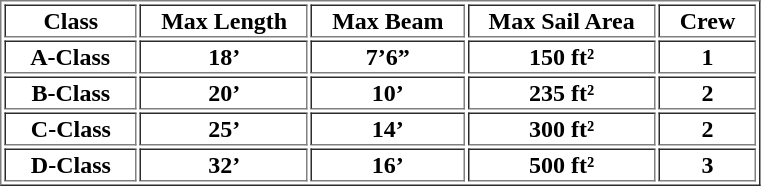<table border=1>
<tr>
<th>      Class      </th>
<th>   Max Length   </th>
<th>   Max Beam   </th>
<th>   Max Sail Area   </th>
<th>   Crew   </th>
</tr>
<tr>
<th>  A-Class  </th>
<th>18’</th>
<th>7’6”</th>
<th>150 ft²</th>
<th>1</th>
</tr>
<tr>
<th>  B-Class  </th>
<th>20’</th>
<th>10’</th>
<th>235 ft²</th>
<th>2</th>
</tr>
<tr>
<th>  C-Class  </th>
<th>25’</th>
<th>14’</th>
<th>300 ft²</th>
<th>2</th>
</tr>
<tr>
<th>  D-Class  </th>
<th>32’</th>
<th>16’</th>
<th>500 ft²</th>
<th>3</th>
</tr>
</table>
